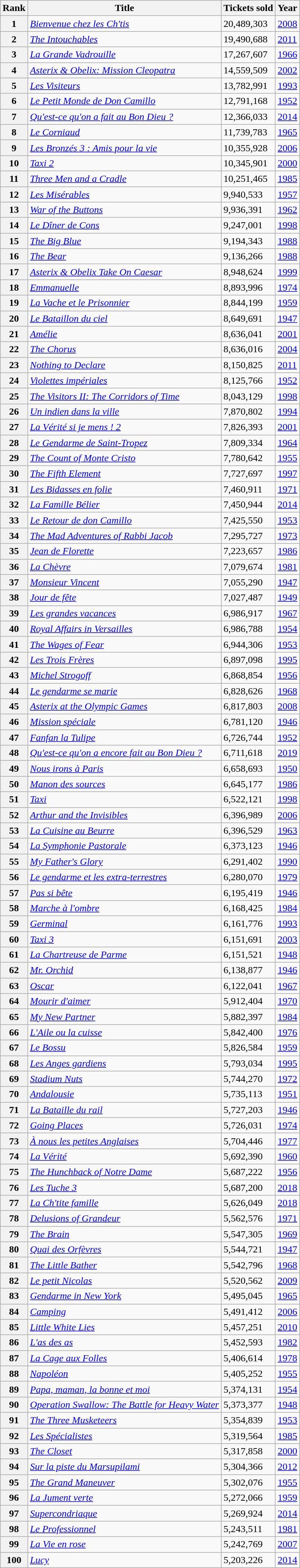<table class="wikitable sortable">
<tr>
<th scope="col">Rank</th>
<th scope="col">Title</th>
<th scope="col">Tickets sold</th>
<th scope="col">Year</th>
</tr>
<tr>
<th scope="row">1</th>
<td><em><a href='#'>Bienvenue chez les Ch'tis</a></em></td>
<td>20,489,303</td>
<td><a href='#'>2008</a></td>
</tr>
<tr>
<th scope="row">2</th>
<td><em><a href='#'>The Intouchables</a></em></td>
<td>19,490,688</td>
<td><a href='#'>2011</a></td>
</tr>
<tr>
<th scope="row">3</th>
<td><em><a href='#'>La Grande Vadrouille</a></em></td>
<td>17,267,607</td>
<td><a href='#'>1966</a></td>
</tr>
<tr>
<th scope="row">4</th>
<td><em><a href='#'>Asterix & Obelix: Mission Cleopatra</a></em></td>
<td>14,559,509</td>
<td><a href='#'>2002</a></td>
</tr>
<tr>
<th scope="row">5</th>
<td><em><a href='#'>Les Visiteurs</a></em></td>
<td>13,782,991</td>
<td><a href='#'>1993</a></td>
</tr>
<tr>
<th scope="row">6</th>
<td><em><a href='#'>Le Petit Monde de Don Camillo</a></em></td>
<td>12,791,168</td>
<td><a href='#'>1952</a></td>
</tr>
<tr>
<th scope="row">7</th>
<td><em><a href='#'>Qu'est-ce qu'on a fait au Bon Dieu ?</a></em></td>
<td>12,366,033</td>
<td><a href='#'>2014</a></td>
</tr>
<tr>
<th scope="row">8</th>
<td><em><a href='#'>Le Corniaud</a></em></td>
<td>11,739,783</td>
<td><a href='#'>1965</a></td>
</tr>
<tr>
<th scope="row">9</th>
<td><em><a href='#'>Les Bronzés 3 : Amis pour la vie</a></em></td>
<td>10,355,928</td>
<td><a href='#'>2006</a></td>
</tr>
<tr>
<th scope="row">10</th>
<td><em><a href='#'>Taxi 2</a></em></td>
<td>10,345,901</td>
<td><a href='#'>2000</a></td>
</tr>
<tr>
<th scope="row">11</th>
<td><em><a href='#'>Three Men and a Cradle</a></em></td>
<td>10,251,465</td>
<td><a href='#'>1985</a></td>
</tr>
<tr>
<th scope="row">12</th>
<td><em><a href='#'>Les Misérables</a></em></td>
<td>9,940,533</td>
<td><a href='#'>1957</a></td>
</tr>
<tr>
<th scope="row">13</th>
<td><em><a href='#'>War of the Buttons</a></em></td>
<td>9,936,391</td>
<td><a href='#'>1962</a></td>
</tr>
<tr>
<th scope="row">14</th>
<td><em><a href='#'>Le Dîner de Cons</a></em></td>
<td>9,247,001</td>
<td><a href='#'>1998</a></td>
</tr>
<tr>
<th scope="row">15</th>
<td><em><a href='#'>The Big Blue</a></em></td>
<td>9,194,343</td>
<td><a href='#'>1988</a></td>
</tr>
<tr>
<th scope="row">16</th>
<td><em><a href='#'>The Bear</a></em></td>
<td>9,136,266</td>
<td><a href='#'>1988</a></td>
</tr>
<tr>
<th scope="row">17</th>
<td><em><a href='#'>Asterix & Obelix Take On Caesar</a></em></td>
<td>8,948,624</td>
<td><a href='#'>1999</a></td>
</tr>
<tr>
<th scope="row">18</th>
<td><em><a href='#'>Emmanuelle</a></em></td>
<td>8,893,996</td>
<td><a href='#'>1974</a></td>
</tr>
<tr>
<th scope="row">19</th>
<td><em><a href='#'>La Vache et le Prisonnier</a></em></td>
<td>8,844,199</td>
<td><a href='#'>1959</a></td>
</tr>
<tr>
<th scope="row">20</th>
<td><em><a href='#'>Le Bataillon du ciel</a></em></td>
<td>8,649,691</td>
<td><a href='#'>1947</a></td>
</tr>
<tr>
<th scope="row">21</th>
<td><em><a href='#'>Amélie</a></em></td>
<td>8,636,041</td>
<td><a href='#'>2001</a></td>
</tr>
<tr>
<th scope="row">22</th>
<td><em><a href='#'>The Chorus</a></em></td>
<td>8,636,016</td>
<td><a href='#'>2004</a></td>
</tr>
<tr>
<th scope="row">23</th>
<td><em><a href='#'>Nothing to Declare</a></em></td>
<td>8,150,825</td>
<td><a href='#'>2011</a></td>
</tr>
<tr>
<th scope="row">24</th>
<td><em><a href='#'>Violettes impériales</a></em></td>
<td>8,125,766</td>
<td><a href='#'>1952</a></td>
</tr>
<tr>
<th scope="row">25</th>
<td><em><a href='#'>The Visitors II: The Corridors of Time</a></em></td>
<td>8,043,129</td>
<td><a href='#'>1998</a></td>
</tr>
<tr>
<th scope="row">26</th>
<td><em><a href='#'>Un indien dans la ville</a></em></td>
<td>7,870,802</td>
<td><a href='#'>1994</a></td>
</tr>
<tr>
<th scope="row">27</th>
<td><em><a href='#'>La Vérité si je mens ! 2</a></em></td>
<td>7,826,393</td>
<td><a href='#'>2001</a></td>
</tr>
<tr>
<th scope="row">28</th>
<td><em><a href='#'>Le Gendarme de Saint-Tropez</a></em></td>
<td>7,809,334</td>
<td><a href='#'>1964</a></td>
</tr>
<tr>
<th scope="row">29</th>
<td><em><a href='#'>The Count of Monte Cristo</a></em></td>
<td>7,780,642</td>
<td><a href='#'>1955</a></td>
</tr>
<tr>
<th scope="row">30</th>
<td><em><a href='#'>The Fifth Element</a></em></td>
<td>7,727,697</td>
<td><a href='#'>1997</a></td>
</tr>
<tr>
<th scope="row">31</th>
<td><em><a href='#'>Les Bidasses en folie</a></em></td>
<td>7,460,911</td>
<td><a href='#'>1971</a></td>
</tr>
<tr>
<th scope="row">32</th>
<td><em><a href='#'>La Famille Bélier</a></em></td>
<td>7,450,944</td>
<td><a href='#'>2014</a></td>
</tr>
<tr>
<th scope="row">33</th>
<td><em><a href='#'>Le Retour de don Camillo</a></em></td>
<td>7,425,550</td>
<td><a href='#'>1953</a></td>
</tr>
<tr>
<th scope="row">34</th>
<td><em><a href='#'>The Mad Adventures of Rabbi Jacob</a></em></td>
<td>7,295,727</td>
<td><a href='#'>1973</a></td>
</tr>
<tr>
<th scope="row">35</th>
<td><em><a href='#'>Jean de Florette</a></em></td>
<td>7,223,657</td>
<td><a href='#'>1986</a></td>
</tr>
<tr>
<th scope="row">36</th>
<td><em><a href='#'>La Chèvre</a></em></td>
<td>7,079,674</td>
<td><a href='#'>1981</a></td>
</tr>
<tr>
<th scope="row">37</th>
<td><em><a href='#'>Monsieur Vincent</a></em></td>
<td>7,055,290</td>
<td><a href='#'>1947</a></td>
</tr>
<tr>
<th scope="row">38</th>
<td><em><a href='#'>Jour de fête</a></em></td>
<td>7,027,487</td>
<td><a href='#'>1949</a></td>
</tr>
<tr>
<th scope="row">39</th>
<td><em><a href='#'>Les grandes vacances</a></em></td>
<td>6,986,917</td>
<td><a href='#'>1967</a></td>
</tr>
<tr>
<th scope="row">40</th>
<td><em><a href='#'>Royal Affairs in Versailles</a></em></td>
<td>6,986,788</td>
<td><a href='#'>1954</a></td>
</tr>
<tr>
<th scope="row">41</th>
<td><em><a href='#'>The Wages of Fear</a></em></td>
<td>6,944,306</td>
<td><a href='#'>1953</a></td>
</tr>
<tr>
<th scope="row">42</th>
<td><em><a href='#'>Les Trois Frères</a></em></td>
<td>6,897,098</td>
<td><a href='#'>1995</a></td>
</tr>
<tr>
<th scope="row">43</th>
<td><em><a href='#'>Michel Strogoff</a></em></td>
<td>6,868,854</td>
<td><a href='#'>1956</a></td>
</tr>
<tr>
<th scope="row">44</th>
<td><em><a href='#'>Le gendarme se marie</a></em></td>
<td>6,828,626</td>
<td><a href='#'>1968</a></td>
</tr>
<tr>
<th scope="row">45</th>
<td><em><a href='#'>Asterix at the Olympic Games</a></em></td>
<td>6,817,803</td>
<td><a href='#'>2008</a></td>
</tr>
<tr>
<th scope="row">46</th>
<td><em><a href='#'>Mission spéciale</a></em></td>
<td>6,781,120</td>
<td><a href='#'>1946</a></td>
</tr>
<tr>
<th scope="row">47</th>
<td><em><a href='#'>Fanfan la Tulipe</a></em></td>
<td>6,726,744</td>
<td><a href='#'>1952</a></td>
</tr>
<tr>
<th scope="row">48</th>
<td><em><a href='#'>Qu'est-ce qu'on a encore fait au Bon Dieu ?</a></em></td>
<td>6,711,618</td>
<td><a href='#'>2019</a></td>
</tr>
<tr>
<th scope="row">49</th>
<td><em><a href='#'>Nous irons à Paris</a></em></td>
<td>6,658,693</td>
<td><a href='#'>1950</a></td>
</tr>
<tr>
<th scope="row">50</th>
<td><em><a href='#'>Manon des sources</a></em></td>
<td>6,645,177</td>
<td><a href='#'>1986</a></td>
</tr>
<tr>
<th scope="row">51</th>
<td><em><a href='#'>Taxi</a></em></td>
<td>6,522,121</td>
<td><a href='#'>1998</a></td>
</tr>
<tr>
<th scope="row">52</th>
<td><em><a href='#'>Arthur and the Invisibles</a></em></td>
<td>6,396,989</td>
<td><a href='#'>2006</a></td>
</tr>
<tr>
<th scope="row">53</th>
<td><em><a href='#'>La Cuisine au Beurre</a></em></td>
<td>6,396,529</td>
<td><a href='#'>1963</a></td>
</tr>
<tr>
<th scope="row">54</th>
<td><em><a href='#'>La Symphonie Pastorale</a></em></td>
<td>6,373,123</td>
<td><a href='#'>1946</a></td>
</tr>
<tr>
<th scope="row">55</th>
<td><em><a href='#'>My Father's Glory</a></em></td>
<td>6,291,402</td>
<td><a href='#'>1990</a></td>
</tr>
<tr>
<th scope="row">56</th>
<td><em><a href='#'>Le gendarme et les extra-terrestres</a></em></td>
<td>6,280,070</td>
<td><a href='#'>1979</a></td>
</tr>
<tr>
<th scope="row">57</th>
<td><em><a href='#'>Pas si bête</a></em></td>
<td>6,195,419</td>
<td><a href='#'>1946</a></td>
</tr>
<tr>
<th scope="row">58</th>
<td><em><a href='#'>Marche à l'ombre</a></em></td>
<td>6,168,425</td>
<td><a href='#'>1984</a></td>
</tr>
<tr>
<th scope="row">59</th>
<td><em><a href='#'>Germinal</a></em></td>
<td>6,161,776</td>
<td><a href='#'>1993</a></td>
</tr>
<tr>
<th scope="row">60</th>
<td><em><a href='#'>Taxi 3</a></em></td>
<td>6,151,691</td>
<td><a href='#'>2003</a></td>
</tr>
<tr>
<th scope="row">61</th>
<td><em><a href='#'>La Chartreuse de Parme</a></em></td>
<td>6,151,521</td>
<td><a href='#'>1948</a></td>
</tr>
<tr>
<th scope="row">62</th>
<td><em><a href='#'>Mr. Orchid</a></em></td>
<td>6,138,877</td>
<td><a href='#'>1946</a></td>
</tr>
<tr>
<th scope="row">63</th>
<td><em><a href='#'>Oscar</a></em></td>
<td>6,122,041</td>
<td><a href='#'>1967</a></td>
</tr>
<tr>
<th scope="row">64</th>
<td><em><a href='#'>Mourir d'aimer</a></em></td>
<td>5,912,404</td>
<td><a href='#'>1970</a></td>
</tr>
<tr>
<th scope="row">65</th>
<td><em><a href='#'>My New Partner</a></em></td>
<td>5,882,397</td>
<td><a href='#'>1984</a></td>
</tr>
<tr>
<th scope="row">66</th>
<td><em><a href='#'>L'Aile ou la cuisse</a></em></td>
<td>5,842,400</td>
<td><a href='#'>1976</a></td>
</tr>
<tr>
<th scope="row">67</th>
<td><em><a href='#'>Le Bossu</a></em></td>
<td>5,826,584</td>
<td><a href='#'>1959</a></td>
</tr>
<tr>
<th scope="row">68</th>
<td><em><a href='#'>Les Anges gardiens</a></em></td>
<td>5,793,034</td>
<td><a href='#'>1995</a></td>
</tr>
<tr>
<th scope="row">69</th>
<td><em><a href='#'>Stadium Nuts</a></em></td>
<td>5,744,270</td>
<td><a href='#'>1972</a></td>
</tr>
<tr>
<th scope="row">70</th>
<td><em><a href='#'>Andalousie</a></em></td>
<td>5,735,113</td>
<td><a href='#'>1951</a></td>
</tr>
<tr>
<th scope="row">71</th>
<td><em><a href='#'>La Bataille du rail</a></em></td>
<td>5,727,203</td>
<td><a href='#'>1946</a></td>
</tr>
<tr>
<th scope="row">72</th>
<td><em><a href='#'>Going Places</a></em></td>
<td>5,726,031</td>
<td><a href='#'>1974</a></td>
</tr>
<tr>
<th scope="row">73</th>
<td><em><a href='#'>À nous les petites Anglaises</a></em></td>
<td>5,704,446</td>
<td><a href='#'>1977</a></td>
</tr>
<tr>
<th scope="row">74</th>
<td><em><a href='#'>La Vérité</a></em></td>
<td>5,692,390</td>
<td><a href='#'>1960</a></td>
</tr>
<tr>
<th scope="row">75</th>
<td><em><a href='#'>The Hunchback of Notre Dame</a></em></td>
<td>5,687,222</td>
<td><a href='#'>1956</a></td>
</tr>
<tr>
<th scope="row">76</th>
<td><em><a href='#'>Les Tuche 3</a></em></td>
<td>5,687,200</td>
<td><a href='#'>2018</a></td>
</tr>
<tr>
<th scope="row">77</th>
<td><em><a href='#'>La Ch'tite famille</a></em></td>
<td>5,626,049</td>
<td><a href='#'>2018</a></td>
</tr>
<tr>
<th scope="row">78</th>
<td><em><a href='#'>Delusions of Grandeur</a></em></td>
<td>5,562,576</td>
<td><a href='#'>1971</a></td>
</tr>
<tr>
<th scope="row">79</th>
<td><em><a href='#'>The Brain</a></em></td>
<td>5,547,305</td>
<td><a href='#'>1969</a></td>
</tr>
<tr>
<th scope="row">80</th>
<td><em><a href='#'>Quai des Orfèvres</a></em></td>
<td>5,544,721</td>
<td><a href='#'>1947</a></td>
</tr>
<tr>
<th scope="row">81</th>
<td><em><a href='#'>The Little Bather</a></em></td>
<td>5,542,796</td>
<td><a href='#'>1968</a></td>
</tr>
<tr>
<th scope="row">82</th>
<td><em><a href='#'>Le petit Nicolas</a></em></td>
<td>5,520,562</td>
<td><a href='#'>2009</a></td>
</tr>
<tr>
<th scope="row">83</th>
<td><em><a href='#'>Gendarme in New York</a></em></td>
<td>5,495,045</td>
<td><a href='#'>1965</a></td>
</tr>
<tr>
<th scope="row">84</th>
<td><em><a href='#'>Camping</a></em></td>
<td>5,491,412</td>
<td><a href='#'>2006</a></td>
</tr>
<tr>
<th scope="row">85</th>
<td><em><a href='#'>Little White Lies</a></em></td>
<td>5,457,251</td>
<td><a href='#'>2010</a></td>
</tr>
<tr>
<th scope="row">86</th>
<td><em><a href='#'>L'as des as</a></em></td>
<td>5,452,593</td>
<td><a href='#'>1982</a></td>
</tr>
<tr>
<th scope="row">87</th>
<td><em><a href='#'>La Cage aux Folles</a></em></td>
<td>5,406,614</td>
<td><a href='#'>1978</a></td>
</tr>
<tr>
<th scope="row">88</th>
<td><em><a href='#'>Napoléon</a></em></td>
<td>5,405,252</td>
<td><a href='#'>1955</a></td>
</tr>
<tr>
<th scope="row">89</th>
<td><em><a href='#'>Papa, maman, la bonne et moi</a></em></td>
<td>5,374,131</td>
<td><a href='#'>1954</a></td>
</tr>
<tr>
<th scope="row">90</th>
<td><em><a href='#'>Operation Swallow: The Battle for Heavy Water</a></em></td>
<td>5,373,377</td>
<td><a href='#'>1948</a></td>
</tr>
<tr>
<th scope="row">91</th>
<td><em><a href='#'>The Three Musketeers</a></em></td>
<td>5,354,839</td>
<td><a href='#'>1953</a></td>
</tr>
<tr>
<th scope="row">92</th>
<td><em><a href='#'>Les Spécialistes</a></em></td>
<td>5,319,564</td>
<td><a href='#'>1985</a></td>
</tr>
<tr>
<th scope="row">93</th>
<td><em><a href='#'>The Closet</a></em></td>
<td>5,317,858</td>
<td><a href='#'>2000</a></td>
</tr>
<tr>
<th scope="row">94</th>
<td><em><a href='#'>Sur la piste du Marsupilami</a></em></td>
<td>5,304,366</td>
<td><a href='#'>2012</a></td>
</tr>
<tr>
<th scope="row">95</th>
<td><em><a href='#'>The Grand Maneuver</a></em></td>
<td>5,302,076</td>
<td><a href='#'>1955</a></td>
</tr>
<tr>
<th scope="row">96</th>
<td><em><a href='#'>La Jument verte</a></em></td>
<td>5,272,066</td>
<td><a href='#'>1959</a></td>
</tr>
<tr>
<th scope="row">97</th>
<td><em><a href='#'>Supercondriaque</a></em></td>
<td>5,269,924</td>
<td><a href='#'>2014</a></td>
</tr>
<tr>
<th scope="row">98</th>
<td><em><a href='#'>Le Professionnel</a></em></td>
<td>5,243,511</td>
<td><a href='#'>1981</a></td>
</tr>
<tr>
<th scope="row">99</th>
<td><em><a href='#'>La Vie en rose</a></em></td>
<td>5,242,769</td>
<td><a href='#'>2007</a></td>
</tr>
<tr>
<th scope="row">100</th>
<td><em><a href='#'>Lucy</a></em></td>
<td>5,203,226</td>
<td><a href='#'>2014</a></td>
</tr>
</table>
